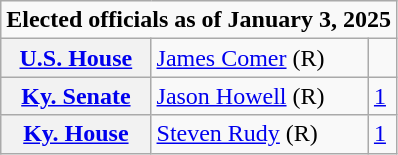<table class=wikitable>
<tr>
<td colspan="3"><strong>Elected officials as of January 3, 2025</strong></td>
</tr>
<tr>
<th scope=row><a href='#'>U.S. House</a></th>
<td><a href='#'>James Comer</a> (R)</td>
<td></td>
</tr>
<tr>
<th scope=row><a href='#'>Ky. Senate</a></th>
<td><a href='#'>Jason Howell</a> (R)</td>
<td><a href='#'>1</a></td>
</tr>
<tr>
<th scope=row><a href='#'>Ky. House</a></th>
<td><a href='#'>Steven Rudy</a> (R)</td>
<td><a href='#'>1</a></td>
</tr>
</table>
